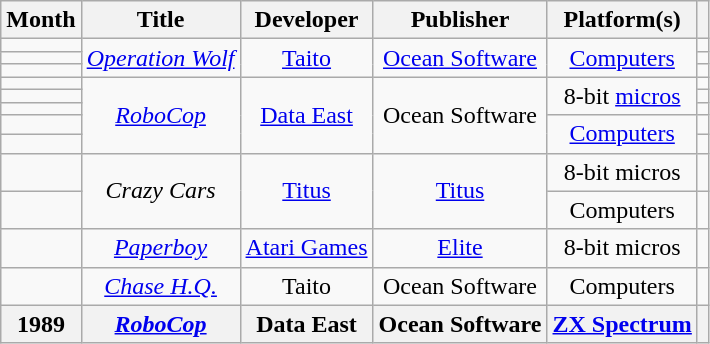<table class="wikitable sortable" style="text-align:center">
<tr>
<th>Month</th>
<th>Title</th>
<th>Developer</th>
<th>Publisher</th>
<th>Platform(s)</th>
<th class="unsortable"></th>
</tr>
<tr>
<td></td>
<td rowspan="3"><em><a href='#'>Operation Wolf</a></em></td>
<td rowspan="3"><a href='#'>Taito</a></td>
<td rowspan="3"><a href='#'>Ocean Software</a></td>
<td rowspan="3"><a href='#'>Computers</a></td>
<td></td>
</tr>
<tr>
<td></td>
<td></td>
</tr>
<tr>
<td></td>
<td></td>
</tr>
<tr>
<td></td>
<td rowspan="5"><em><a href='#'>RoboCop</a></em></td>
<td rowspan="5"><a href='#'>Data East</a></td>
<td rowspan="5">Ocean Software</td>
<td rowspan="3">8-bit <a href='#'>micros</a></td>
<td></td>
</tr>
<tr>
<td></td>
<td></td>
</tr>
<tr>
<td></td>
<td></td>
</tr>
<tr>
<td></td>
<td rowspan="2"><a href='#'>Computers</a></td>
<td></td>
</tr>
<tr>
<td></td>
<td></td>
</tr>
<tr>
<td></td>
<td rowspan="2"><em>Crazy Cars</em></td>
<td rowspan="2"><a href='#'>Titus</a></td>
<td rowspan="2"><a href='#'>Titus</a></td>
<td>8-bit micros</td>
<td></td>
</tr>
<tr>
<td></td>
<td>Computers</td>
<td></td>
</tr>
<tr>
<td></td>
<td><em><a href='#'>Paperboy</a></em></td>
<td><a href='#'>Atari Games</a></td>
<td><a href='#'>Elite</a></td>
<td>8-bit micros</td>
<td></td>
</tr>
<tr>
<td></td>
<td><em><a href='#'>Chase H.Q.</a></em></td>
<td>Taito</td>
<td>Ocean Software</td>
<td>Computers</td>
<td></td>
</tr>
<tr>
<th>1989</th>
<th><em><a href='#'>RoboCop</a></em></th>
<th>Data East</th>
<th>Ocean Software</th>
<th><a href='#'>ZX Spectrum</a></th>
<th></th>
</tr>
</table>
